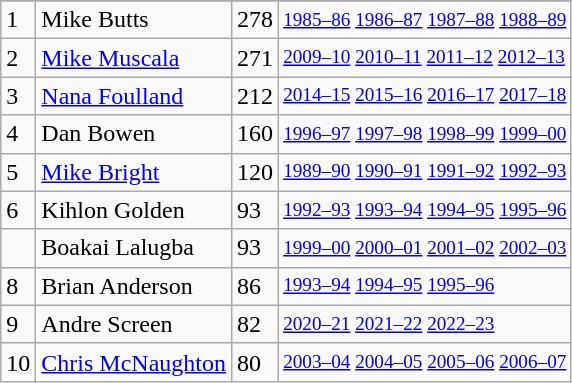<table class="wikitable">
<tr>
</tr>
<tr>
<td>1</td>
<td>Mike Butts</td>
<td>278</td>
<td style="font-size:80%;"><a href='#'>1985–86</a> <a href='#'>1986–87</a> <a href='#'>1987–88</a> <a href='#'>1988–89</a></td>
</tr>
<tr>
<td>2</td>
<td><a href='#'>Mike Muscala</a></td>
<td>271</td>
<td style="font-size:80%;"><a href='#'>2009–10</a> <a href='#'>2010–11</a> <a href='#'>2011–12</a> <a href='#'>2012–13</a></td>
</tr>
<tr>
<td>3</td>
<td><a href='#'>Nana Foulland</a></td>
<td>212</td>
<td style="font-size:80%;"><a href='#'>2014–15</a> <a href='#'>2015–16</a> <a href='#'>2016–17</a> <a href='#'>2017–18</a></td>
</tr>
<tr>
<td>4</td>
<td>Dan Bowen</td>
<td>160</td>
<td style="font-size:80%;"><a href='#'>1996–97</a> <a href='#'>1997–98</a> <a href='#'>1998–99</a> <a href='#'>1999–00</a></td>
</tr>
<tr>
<td>5</td>
<td><a href='#'>Mike Bright</a></td>
<td>120</td>
<td style="font-size:80%;"><a href='#'>1989–90</a> <a href='#'>1990–91</a> <a href='#'>1991–92</a> <a href='#'>1992–93</a></td>
</tr>
<tr>
<td>6</td>
<td>Kihlon Golden</td>
<td>93</td>
<td style="font-size:80%;"><a href='#'>1992–93</a> <a href='#'>1993–94</a> <a href='#'>1994–95</a> <a href='#'>1995–96</a></td>
</tr>
<tr>
<td></td>
<td>Boakai Lalugba</td>
<td>93</td>
<td style="font-size:80%;"><a href='#'>1999–00</a> <a href='#'>2000–01</a> <a href='#'>2001–02</a> <a href='#'>2002–03</a></td>
</tr>
<tr>
<td>8</td>
<td>Brian Anderson</td>
<td>86</td>
<td style="font-size:80%;"><a href='#'>1993–94</a> <a href='#'>1994–95</a> <a href='#'>1995–96</a></td>
</tr>
<tr>
<td>9</td>
<td>Andre Screen</td>
<td>82</td>
<td style="font-size:80%;"><a href='#'>2020–21</a> <a href='#'>2021–22</a> <a href='#'>2022–23</a></td>
</tr>
<tr>
<td>10</td>
<td><a href='#'>Chris McNaughton</a></td>
<td>80</td>
<td style="font-size:80%;"><a href='#'>2003–04</a> <a href='#'>2004–05</a> <a href='#'>2005–06</a> <a href='#'>2006–07</a></td>
</tr>
</table>
